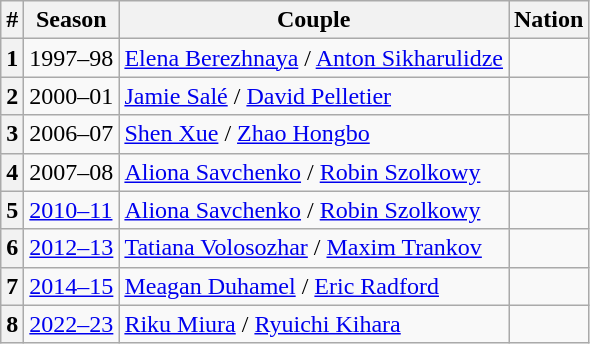<table class="wikitable sortable">
<tr>
<th>#</th>
<th>Season</th>
<th>Couple</th>
<th>Nation</th>
</tr>
<tr>
<th>1</th>
<td>1997–98</td>
<td><a href='#'>Elena Berezhnaya</a> / <a href='#'>Anton Sikharulidze</a></td>
<td></td>
</tr>
<tr>
<th>2</th>
<td>2000–01</td>
<td><a href='#'>Jamie Salé</a> / <a href='#'>David Pelletier</a></td>
<td></td>
</tr>
<tr>
<th>3</th>
<td>2006–07</td>
<td><a href='#'>Shen Xue</a> / <a href='#'>Zhao Hongbo</a></td>
<td></td>
</tr>
<tr>
<th>4</th>
<td>2007–08</td>
<td><a href='#'>Aliona Savchenko</a> / <a href='#'>Robin Szolkowy</a></td>
<td></td>
</tr>
<tr>
<th>5</th>
<td><a href='#'>2010–11</a></td>
<td><a href='#'>Aliona Savchenko</a> / <a href='#'>Robin Szolkowy</a></td>
<td></td>
</tr>
<tr>
<th>6</th>
<td><a href='#'>2012–13</a></td>
<td><a href='#'>Tatiana Volosozhar</a> / <a href='#'>Maxim Trankov</a></td>
<td></td>
</tr>
<tr>
<th>7</th>
<td><a href='#'>2014–15</a></td>
<td><a href='#'>Meagan Duhamel</a> / <a href='#'>Eric Radford</a></td>
<td></td>
</tr>
<tr>
<th>8</th>
<td><a href='#'>2022–23</a></td>
<td><a href='#'>Riku Miura</a> / <a href='#'>Ryuichi Kihara</a></td>
<td></td>
</tr>
</table>
